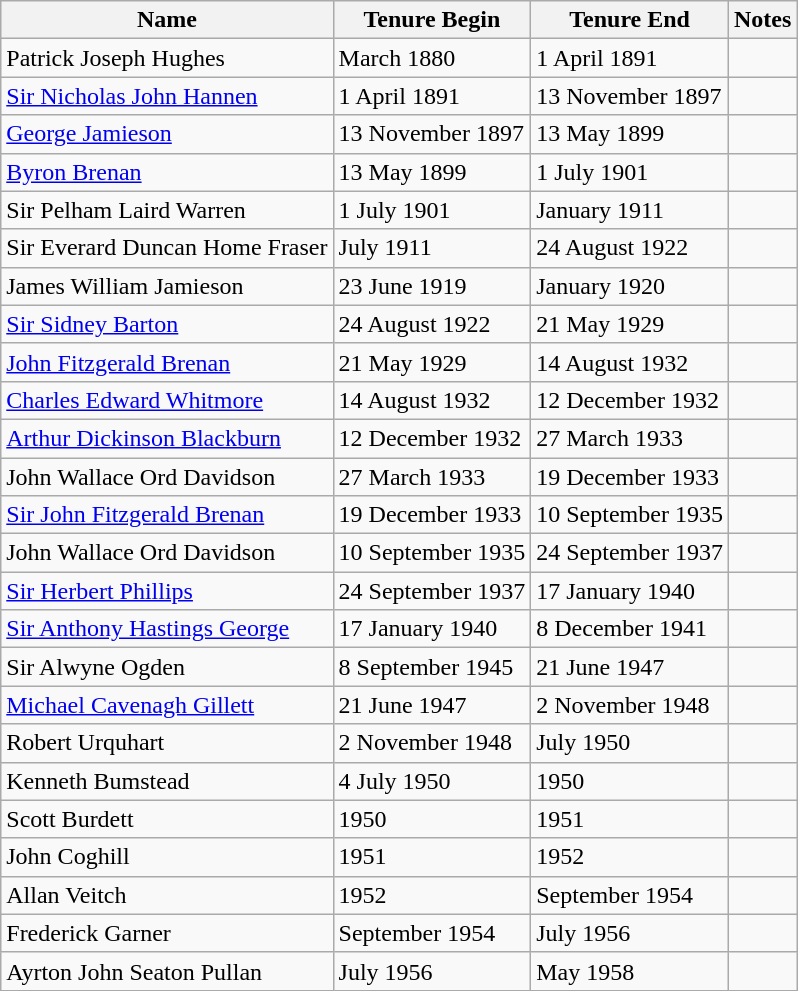<table class="wikitable">
<tr>
<th>Name</th>
<th>Tenure Begin</th>
<th>Tenure End</th>
<th>Notes</th>
</tr>
<tr>
<td>Patrick Joseph Hughes</td>
<td>March 1880</td>
<td>1 April 1891</td>
<td></td>
</tr>
<tr>
<td><a href='#'>Sir Nicholas John Hannen</a></td>
<td>1 April 1891</td>
<td>13 November 1897</td>
<td></td>
</tr>
<tr>
<td><a href='#'>George Jamieson</a></td>
<td>13 November 1897</td>
<td>13 May 1899</td>
<td></td>
</tr>
<tr>
<td><a href='#'>Byron Brenan</a></td>
<td>13 May 1899</td>
<td>1 July 1901</td>
<td></td>
</tr>
<tr>
<td>Sir Pelham Laird Warren</td>
<td>1 July 1901</td>
<td>January 1911</td>
<td></td>
</tr>
<tr>
<td>Sir Everard Duncan Home Fraser</td>
<td>July 1911</td>
<td>24 August 1922</td>
<td></td>
</tr>
<tr>
<td>James William Jamieson</td>
<td>23 June 1919</td>
<td>January 1920</td>
<td></td>
</tr>
<tr>
<td><a href='#'>Sir Sidney Barton</a></td>
<td>24 August 1922</td>
<td>21 May 1929</td>
<td></td>
</tr>
<tr>
<td><a href='#'>John Fitzgerald Brenan</a></td>
<td>21 May 1929</td>
<td>14 August 1932</td>
<td></td>
</tr>
<tr>
<td><a href='#'>Charles Edward Whitmore</a></td>
<td>14 August 1932</td>
<td>12 December 1932</td>
<td></td>
</tr>
<tr>
<td><a href='#'>Arthur Dickinson Blackburn</a></td>
<td>12 December 1932</td>
<td>27 March 1933</td>
<td></td>
</tr>
<tr>
<td>John Wallace Ord Davidson</td>
<td>27 March 1933</td>
<td>19 December 1933</td>
<td></td>
</tr>
<tr>
<td><a href='#'>Sir John Fitzgerald Brenan</a></td>
<td>19 December 1933</td>
<td>10 September 1935</td>
<td></td>
</tr>
<tr>
<td>John Wallace Ord Davidson</td>
<td>10 September 1935</td>
<td>24 September 1937</td>
<td></td>
</tr>
<tr>
<td><a href='#'>Sir Herbert Phillips</a></td>
<td>24 September 1937</td>
<td>17 January 1940</td>
<td></td>
</tr>
<tr>
<td><a href='#'>Sir Anthony Hastings George</a></td>
<td>17 January 1940</td>
<td>8 December 1941</td>
<td></td>
</tr>
<tr>
<td>Sir Alwyne Ogden</td>
<td>8 September 1945</td>
<td>21 June 1947</td>
<td></td>
</tr>
<tr>
<td><a href='#'>Michael Cavenagh Gillett</a></td>
<td>21 June 1947</td>
<td>2 November 1948</td>
<td></td>
</tr>
<tr>
<td>Robert Urquhart</td>
<td>2 November 1948</td>
<td>July 1950</td>
<td></td>
</tr>
<tr>
<td>Kenneth Bumstead</td>
<td>4 July 1950</td>
<td>1950</td>
<td></td>
</tr>
<tr>
<td>Scott Burdett</td>
<td>1950</td>
<td>1951</td>
<td></td>
</tr>
<tr>
<td>John Coghill</td>
<td>1951</td>
<td>1952</td>
<td></td>
</tr>
<tr>
<td>Allan Veitch</td>
<td>1952</td>
<td>September 1954</td>
<td></td>
</tr>
<tr>
<td>Frederick Garner</td>
<td>September 1954</td>
<td>July 1956</td>
<td></td>
</tr>
<tr>
<td>Ayrton John Seaton Pullan</td>
<td>July 1956</td>
<td>May 1958</td>
<td></td>
</tr>
</table>
